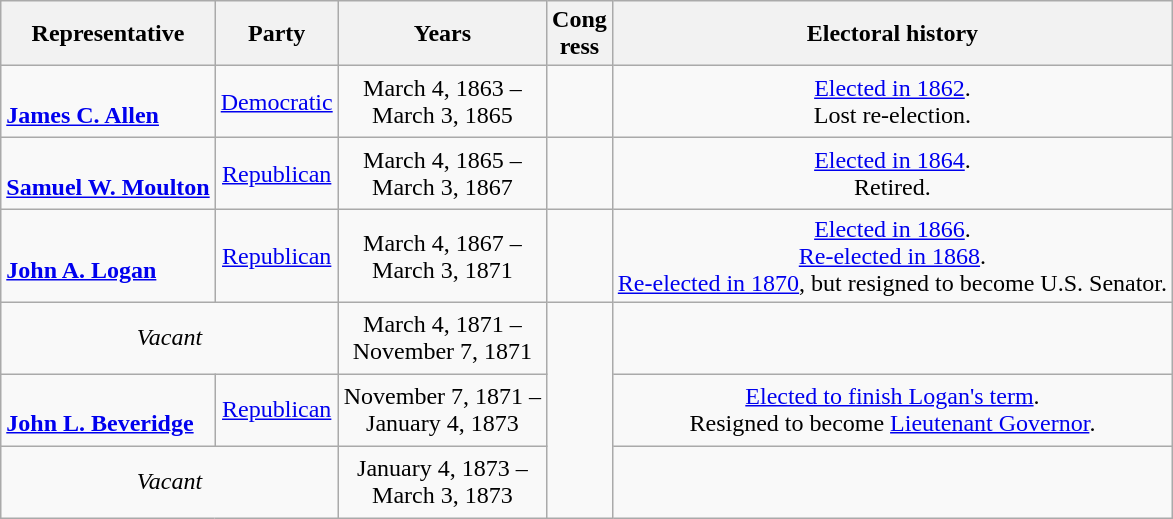<table class=wikitable style="text-align:center">
<tr>
<th>Representative</th>
<th>Party</th>
<th>Years</th>
<th>Cong<br>ress</th>
<th>Electoral history</th>
</tr>
<tr style="height:3em">
<td align=left><br><strong><a href='#'>James C. Allen</a></strong><br></td>
<td><a href='#'>Democratic</a></td>
<td nowrap>March 4, 1863 –<br>March 3, 1865</td>
<td></td>
<td><a href='#'>Elected in 1862</a>.<br>Lost re-election.</td>
</tr>
<tr style="height:3em">
<td align=left><br><strong><a href='#'>Samuel W. Moulton</a></strong><br></td>
<td><a href='#'>Republican</a></td>
<td nowrap>March 4, 1865 –<br>March 3, 1867</td>
<td></td>
<td><a href='#'>Elected in 1864</a>.<br>Retired.</td>
</tr>
<tr style="height:3em">
<td align=left><br><strong><a href='#'>John A. Logan</a></strong><br></td>
<td><a href='#'>Republican</a></td>
<td nowrap>March 4, 1867 –<br>March 3, 1871</td>
<td></td>
<td><a href='#'>Elected in 1866</a>.<br><a href='#'>Re-elected in 1868</a>.<br><a href='#'>Re-elected in 1870</a>, but resigned to become U.S. Senator.</td>
</tr>
<tr style="height:3em">
<td colspan=2><em>Vacant</em></td>
<td nowrap>March 4, 1871 –<br>November 7, 1871</td>
<td rowspan=3></td>
<td></td>
</tr>
<tr style="height:3em">
<td align=left><br><strong><a href='#'>John L. Beveridge</a></strong><br></td>
<td><a href='#'>Republican</a></td>
<td nowrap>November 7, 1871 –<br>January 4, 1873</td>
<td><a href='#'>Elected to finish Logan's term</a>.<br>Resigned to become <a href='#'>Lieutenant Governor</a>.</td>
</tr>
<tr style="height:3em">
<td colspan=2><em>Vacant</em></td>
<td nowrap>January 4, 1873 –<br>March 3, 1873</td>
<td></td>
</tr>
</table>
